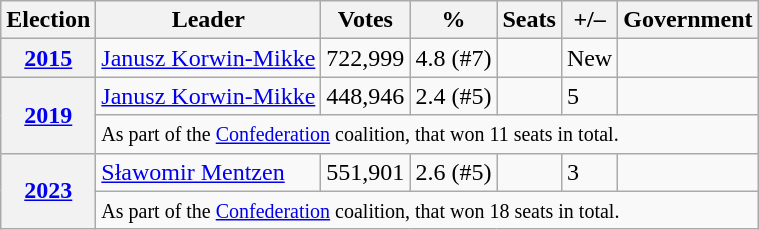<table class="wikitable">
<tr>
<th>Election</th>
<th>Leader</th>
<th>Votes</th>
<th>%</th>
<th>Seats</th>
<th>+/–</th>
<th>Government</th>
</tr>
<tr>
<th><a href='#'>2015</a></th>
<td><a href='#'>Janusz Korwin-Mikke</a></td>
<td>722,999</td>
<td>4.8 (#7)</td>
<td></td>
<td>New</td>
<td></td>
</tr>
<tr>
<th rowspan="2"><a href='#'>2019</a></th>
<td><a href='#'>Janusz Korwin-Mikke</a></td>
<td>448,946</td>
<td>2.4 (#5)</td>
<td></td>
<td> 5</td>
<td></td>
</tr>
<tr>
<td colspan="6"><small>As part of the <a href='#'>Confederation</a> coalition, that won 11 seats in total.</small></td>
</tr>
<tr>
<th rowspan="2"><a href='#'>2023</a></th>
<td><a href='#'>Sławomir Mentzen</a></td>
<td>551,901</td>
<td>2.6 (#5)</td>
<td></td>
<td> 3</td>
<td></td>
</tr>
<tr>
<td colspan="6"><small>As part of the <a href='#'>Confederation</a> coalition, that won 18 seats in total.</small></td>
</tr>
</table>
